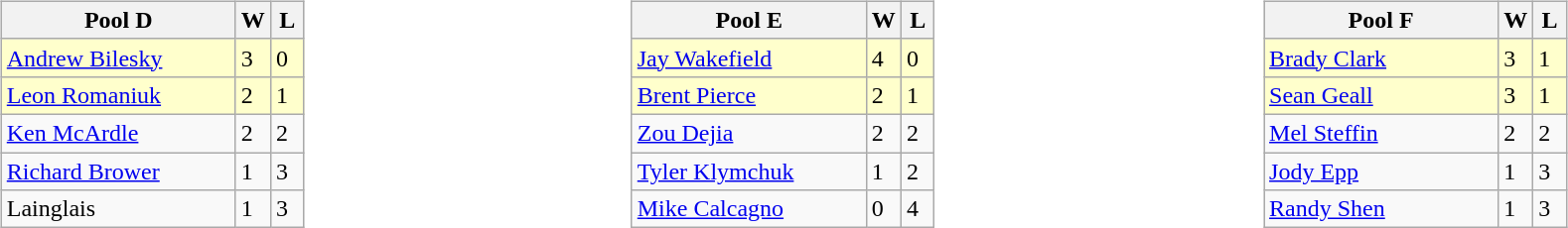<table>
<tr>
<td style="width:10%; vertical-align:top;"><br><table class="wikitable">
<tr>
<th width=150>Pool D</th>
<th width=15>W</th>
<th width=15>L</th>
</tr>
<tr bgcolor=#ffffcc>
<td> <a href='#'>Andrew Bilesky</a></td>
<td>3</td>
<td>0</td>
</tr>
<tr bgcolor=#ffffcc>
<td> <a href='#'>Leon Romaniuk</a></td>
<td>2</td>
<td>1</td>
</tr>
<tr>
<td> <a href='#'>Ken McArdle</a></td>
<td>2</td>
<td>2</td>
</tr>
<tr>
<td> <a href='#'>Richard Brower</a></td>
<td>1</td>
<td>3</td>
</tr>
<tr>
<td> Lainglais</td>
<td>1</td>
<td>3</td>
</tr>
</table>
</td>
<td style="width:10%; vertical-align:top;"><br><table class="wikitable">
<tr>
<th width=150>Pool E</th>
<th width=15>W</th>
<th width=15>L</th>
</tr>
<tr bgcolor=#ffffcc>
<td> <a href='#'>Jay Wakefield</a></td>
<td>4</td>
<td>0</td>
</tr>
<tr bgcolor=#ffffcc>
<td> <a href='#'>Brent Pierce</a></td>
<td>2</td>
<td>1</td>
</tr>
<tr>
<td> <a href='#'>Zou Dejia</a></td>
<td>2</td>
<td>2</td>
</tr>
<tr>
<td> <a href='#'>Tyler Klymchuk</a></td>
<td>1</td>
<td>2</td>
</tr>
<tr>
<td> <a href='#'>Mike Calcagno</a></td>
<td>0</td>
<td>4</td>
</tr>
</table>
</td>
<td style="width:10%; vertical-align:top;"><br><table class="wikitable">
<tr>
<th width=150>Pool F</th>
<th width=15>W</th>
<th width=15>L</th>
</tr>
<tr bgcolor=#ffffcc>
<td> <a href='#'>Brady Clark</a></td>
<td>3</td>
<td>1</td>
</tr>
<tr bgcolor=#ffffcc>
<td> <a href='#'>Sean Geall</a></td>
<td>3</td>
<td>1</td>
</tr>
<tr>
<td> <a href='#'>Mel Steffin</a></td>
<td>2</td>
<td>2</td>
</tr>
<tr>
<td> <a href='#'>Jody Epp</a></td>
<td>1</td>
<td>3</td>
</tr>
<tr>
<td> <a href='#'>Randy Shen</a></td>
<td>1</td>
<td>3</td>
</tr>
</table>
</td>
</tr>
</table>
